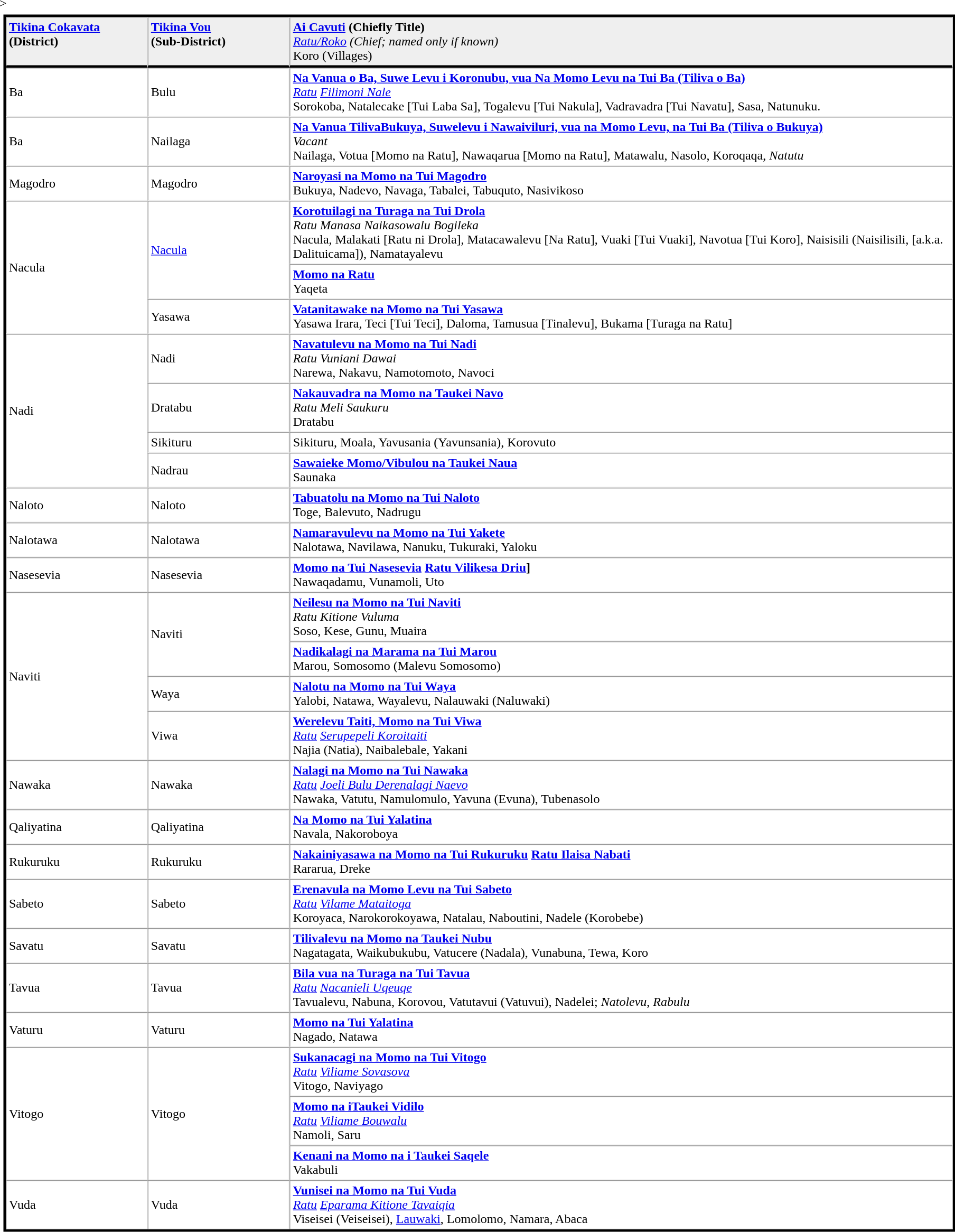<table table width="95%" border="1" align="center" cellpadding=3 cellspacing=0 style="margin:5px; border:3px solid;">
<tr>
<td valign="top" td width="15%" style="border-bottom:3px solid; background:#efefef;"><strong><a href='#'>Tikina Cokavata</a><br>(District)</strong></td>
<td valign="top" td width="15%" style="border-bottom:3px solid; background:#efefef;"><strong><a href='#'>Tikina Vou</a><br>(Sub-District)</strong></td>
<td valign="top" td width="70%" style="border-bottom:3px solid; background:#efefef;"><strong><a href='#'>Ai Cavuti</a> (Chiefly Title)</strong><br><em><a href='#'>Ratu/Roko</a> (Chief; named only if known)</em><br>Koro (Villages)</td>
</tr>
<tr>
<td>Ba</td>
<td>Bulu</td>
<td><strong><a href='#'>Na Vanua o Ba, Suwe Levu i Koronubu, vua Na Momo Levu na Tui Ba (Tiliva o Ba)</a></strong><br><em><a href='#'>Ratu</a> <a href='#'>Filimoni  Nale</a></em><br>Sorokoba, Natalecake [Tui Laba Sa], Togalevu [Tui Nakula], Vadravadra [Tui Navatu], Sasa, Natunuku.</td>
</tr>
<tr>
<td>Ba</td>
<td>Nailaga</td>
<td><strong><a href='#'>Na Vanua TilivaBukuya, Suwelevu i Nawaiviluri, vua na Momo Levu, na Tui Ba (Tiliva o Bukuya)</a></strong><br><em>Vacant</em><br>Nailaga, Votua [Momo na Ratu], Nawaqarua [Momo na Ratu], Matawalu, Nasolo, Koroqaqa, <em>Natutu</em></td>
</tr>
<tr <http://fijisun.com.fj/2016/06/04/ratu-filimoni-is-installed-tui-ba/>>
<td>Magodro</td>
<td>Magodro</td>
<td><strong><a href='#'>Naroyasi na Momo na Tui Magodro</a></strong><br>Bukuya, Nadevo, Navaga, Tabalei, Tabuquto, Nasivikoso</td>
</tr>
<tr>
<td rowspan="3">Nacula</td>
<td rowspan="2"><a href='#'>Nacula</a></td>
<td><strong><a href='#'>Korotuilagi na Turaga na Tui Drola</a></strong><br><em>Ratu Manasa Naikasowalu Bogileka</em><br>Nacula, Malakati [Ratu ni Drola], Matacawalevu [Na Ratu], Vuaki [Tui Vuaki], Navotua [Tui Koro], Naisisili (Naisilisili, [a.k.a. Dalituicama]), Namatayalevu</td>
</tr>
<tr>
<td><strong><a href='#'>Momo na Ratu</a></strong><br>Yaqeta</td>
</tr>
<tr>
<td>Yasawa</td>
<td><strong><a href='#'>Vatanitawake na Momo na Tui Yasawa</a></strong><br>Yasawa Irara, Teci [Tui Teci], Daloma, Tamusua [Tinalevu], Bukama [Turaga na Ratu]</td>
</tr>
<tr>
<td rowspan="4">Nadi</td>
<td>Nadi</td>
<td><strong><a href='#'>Navatulevu na Momo na Tui Nadi</a></strong><br><em>Ratu Vuniani Dawai</em><br>Narewa, Nakavu, Namotomoto, Navoci</td>
</tr>
<tr>
<td>Dratabu</td>
<td><strong><a href='#'>Nakauvadra na Momo na Taukei Navo</a></strong><br><em>Ratu Meli Saukuru</em><br> Dratabu</td>
</tr>
<tr>
<td>Sikituru</td>
<td>Sikituru, Moala, Yavusania (Yavunsania), Korovuto</td>
</tr>
<tr>
<td>Nadrau</td>
<td><strong><a href='#'>Sawaieke Momo/Vibulou na Taukei Naua</a></strong><br>Saunaka</td>
</tr>
<tr>
<td>Naloto</td>
<td>Naloto</td>
<td><strong><a href='#'>Tabuatolu na Momo na Tui Naloto</a></strong><br>Toge, Balevuto, Nadrugu</td>
</tr>
<tr>
<td>Nalotawa</td>
<td>Nalotawa</td>
<td><strong><a href='#'>Namaravulevu na Momo na Tui Yakete</a></strong><br>Nalotawa, Navilawa, Nanuku, Tukuraki, Yaloku</td>
</tr>
<tr>
<td>Nasesevia</td>
<td>Nasesevia</td>
<td><strong><a href='#'>Momo na Tui Nasesevia</a> <a href='#'>Ratu Vilikesa Driu</a>]</strong><br> Nawaqadamu, Vunamoli, Uto</td>
</tr>
<tr>
<td rowspan="4">Naviti</td>
<td rowspan="2">Naviti</td>
<td><strong><a href='#'>Neilesu na Momo na Tui Naviti</a></strong><br><em>Ratu Kitione Vuluma</em><br>Soso, Kese, Gunu, Muaira</td>
</tr>
<tr>
<td><strong><a href='#'>Nadikalagi na Marama na Tui Marou</a></strong><br>Marou, Somosomo (Malevu Somosomo)</td>
</tr>
<tr>
<td>Waya</td>
<td><strong><a href='#'>Nalotu na Momo na Tui Waya</a></strong><br>Yalobi, Natawa, Wayalevu, Nalauwaki (Naluwaki)</td>
</tr>
<tr>
<td>Viwa</td>
<td><strong><a href='#'>Werelevu Taiti, Momo na Tui Viwa</a></strong><br><em><a href='#'>Ratu</a> <a href='#'>Serupepeli Koroitaiti</a></em><br>Najia (Natia), Naibalebale, Yakani</td>
</tr>
<tr>
<td>Nawaka</td>
<td>Nawaka</td>
<td><strong><a href='#'>Nalagi na Momo na Tui Nawaka</a></strong><br><em><a href='#'>Ratu</a> <a href='#'>Joeli Bulu Derenalagi Naevo</a></em><br>Nawaka, Vatutu, Namulomulo, Yavuna (Evuna), Tubenasolo</td>
</tr>
<tr>
<td>Qaliyatina</td>
<td>Qaliyatina</td>
<td><strong><a href='#'>Na Momo na Tui Yalatina</a></strong><br>Navala, Nakoroboya</td>
</tr>
<tr>
<td>Rukuruku</td>
<td>Rukuruku</td>
<td><strong><a href='#'>Nakainiyasawa na Momo na Tui Rukuruku</a> <a href='#'>Ratu Ilaisa Nabati</a></strong><br>Rararua, Dreke</td>
</tr>
<tr>
<td>Sabeto</td>
<td>Sabeto</td>
<td><strong><a href='#'>Erenavula na Momo Levu na Tui Sabeto</a></strong><br><em><a href='#'>Ratu</a> <a href='#'>Vilame Mataitoga</a></em><br>Koroyaca, Narokorokoyawa, Natalau, Naboutini, Nadele (Korobebe)</td>
</tr>
<tr>
<td>Savatu</td>
<td>Savatu</td>
<td><strong><a href='#'>Tilivalevu na Momo na Taukei Nubu</a></strong><br>Nagatagata, Waikubukubu, Vatucere (Nadala), Vunabuna, Tewa, Koro</td>
</tr>
<tr>
<td>Tavua</td>
<td>Tavua</td>
<td><strong><a href='#'>Bila vua na Turaga na Tui Tavua</a></strong><br><em><a href='#'>Ratu</a> <a href='#'>Nacanieli Uqeuqe</a></em><br>Tavualevu, Nabuna, Korovou, Vatutavui (Vatuvui), Nadelei; <em>Natolevu</em>, <em>Rabulu</em></td>
</tr>
<tr>
<td>Vaturu</td>
<td>Vaturu</td>
<td><strong><a href='#'>Momo na Tui Yalatina</a></strong><br>Nagado, Natawa</td>
</tr>
<tr>
<td rowspan="3">Vitogo</td>
<td rowspan="3">Vitogo</td>
<td><strong><a href='#'>Sukanacagi na Momo na Tui Vitogo</a></strong><br><em><a href='#'>Ratu</a> <a href='#'>Viliame Sovasova</a></em><br>Vitogo, Naviyago</td>
</tr>
<tr>
<td><strong><a href='#'>Momo na iTaukei Vidilo</a></strong><br><em><a href='#'>Ratu</a> <a href='#'>Viliame Bouwalu</a></em><br>Namoli, Saru</td>
</tr>
<tr>
<td><strong><a href='#'>Kenani na Momo na i Taukei Saqele</a></strong><br>Vakabuli</td>
</tr>
<tr>
<td>Vuda</td>
<td>Vuda</td>
<td><strong><a href='#'>Vunisei na Momo na Tui Vuda</a></strong><br><em><a href='#'>Ratu</a> <a href='#'>Eparama Kitione Tavaiqia</a></em><br>Viseisei (Veiseisei), <a href='#'>Lauwaki</a>, Lomolomo, Namara, Abaca</td>
</tr>
</table>
